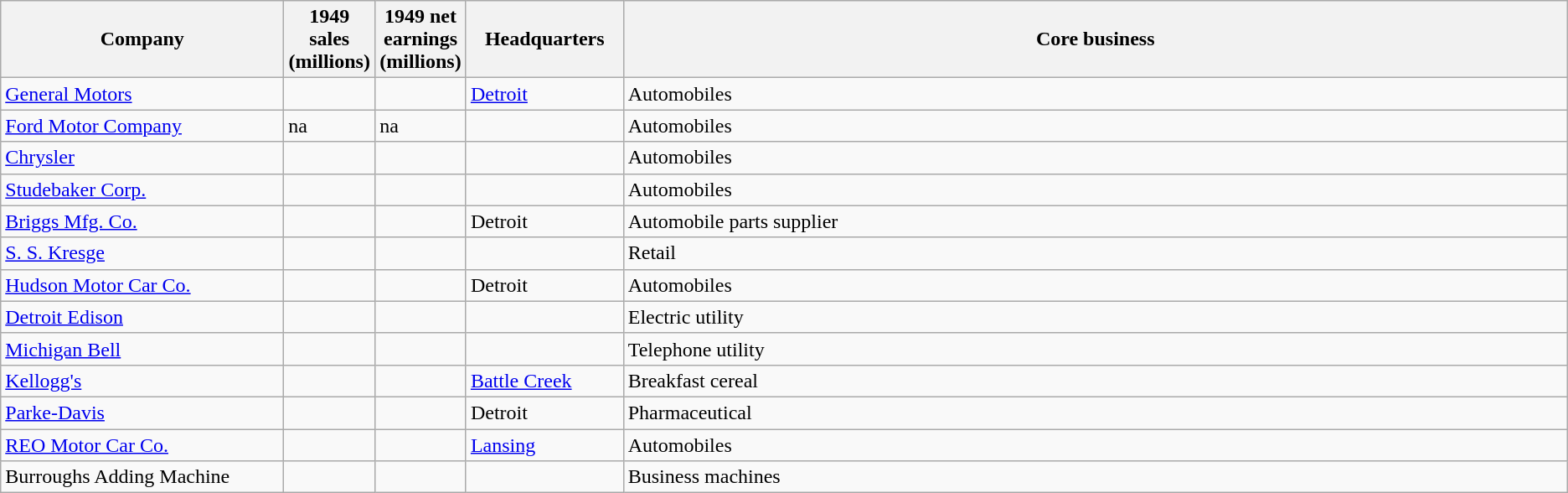<table class="wikitable sortable">
<tr>
<th bgcolor="#DDDDFF" width="18%">Company</th>
<th bgcolor="#DDDDFF" width="5%">1949 sales (millions)</th>
<th bgcolor="#DDDDFF" width="5%">1949 net earnings (millions)</th>
<th bgcolor="#DDDDFF" width="10%">Headquarters</th>
<th bgcolor="#DDDDFF" width="60%">Core business</th>
</tr>
<tr align="left">
<td><a href='#'>General Motors</a></td>
<td></td>
<td></td>
<td><a href='#'>Detroit</a></td>
<td>Automobiles</td>
</tr>
<tr align="left">
<td><a href='#'>Ford Motor Company</a></td>
<td>na</td>
<td>na</td>
<td></td>
<td>Automobiles</td>
</tr>
<tr align="left">
<td><a href='#'>Chrysler</a></td>
<td></td>
<td></td>
<td></td>
<td>Automobiles</td>
</tr>
<tr align="left">
<td><a href='#'>Studebaker Corp.</a></td>
<td></td>
<td></td>
<td></td>
<td>Automobiles</td>
</tr>
<tr align="left">
<td><a href='#'>Briggs Mfg. Co.</a></td>
<td></td>
<td></td>
<td>Detroit</td>
<td>Automobile parts supplier</td>
</tr>
<tr align="left">
<td><a href='#'>S. S. Kresge</a></td>
<td></td>
<td></td>
<td></td>
<td>Retail</td>
</tr>
<tr align="left">
<td><a href='#'>Hudson Motor Car Co.</a></td>
<td></td>
<td></td>
<td>Detroit</td>
<td>Automobiles</td>
</tr>
<tr align="left">
<td><a href='#'>Detroit Edison</a></td>
<td></td>
<td></td>
<td></td>
<td>Electric utility</td>
</tr>
<tr align="left">
<td><a href='#'>Michigan Bell</a></td>
<td></td>
<td></td>
<td></td>
<td>Telephone utility</td>
</tr>
<tr align="left">
<td><a href='#'>Kellogg's</a></td>
<td></td>
<td></td>
<td><a href='#'>Battle Creek</a></td>
<td>Breakfast cereal</td>
</tr>
<tr align="left">
<td><a href='#'>Parke-Davis</a></td>
<td></td>
<td></td>
<td>Detroit</td>
<td>Pharmaceutical</td>
</tr>
<tr align="left">
<td><a href='#'>REO Motor Car Co.</a></td>
<td></td>
<td></td>
<td><a href='#'>Lansing</a></td>
<td>Automobiles</td>
</tr>
<tr align="left">
<td>Burroughs Adding Machine</td>
<td></td>
<td></td>
<td></td>
<td>Business machines</td>
</tr>
</table>
